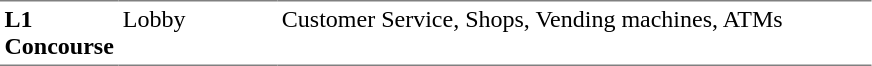<table table border=0 cellspacing=0 cellpadding=3>
<tr>
<td style="border-bottom:solid 1px gray; border-top:solid 1px gray;" valign=top width=50><strong>L1<br>Concourse</strong></td>
<td style="border-bottom:solid 1px gray; border-top:solid 1px gray;" valign=top width=100>Lobby</td>
<td style="border-bottom:solid 1px gray; border-top:solid 1px gray;" valign=top width=390>Customer Service, Shops, Vending machines, ATMs</td>
</tr>
</table>
